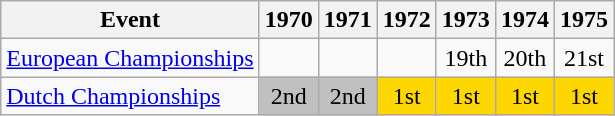<table class="wikitable">
<tr>
<th>Event</th>
<th>1970</th>
<th>1971</th>
<th>1972</th>
<th>1973</th>
<th>1974</th>
<th>1975</th>
</tr>
<tr>
<td><a href='#'>European Championships</a></td>
<td></td>
<td></td>
<td></td>
<td align="center">19th</td>
<td align="center">20th</td>
<td align="center">21st</td>
</tr>
<tr>
<td><a href='#'>Dutch Championships</a></td>
<td align="center" bgcolor="silver">2nd</td>
<td align="center" bgcolor="silver">2nd</td>
<td align="center" bgcolor="gold">1st</td>
<td align="center" bgcolor="gold">1st</td>
<td align="center" bgcolor="gold">1st</td>
<td align="center" bgcolor="gold">1st</td>
</tr>
</table>
